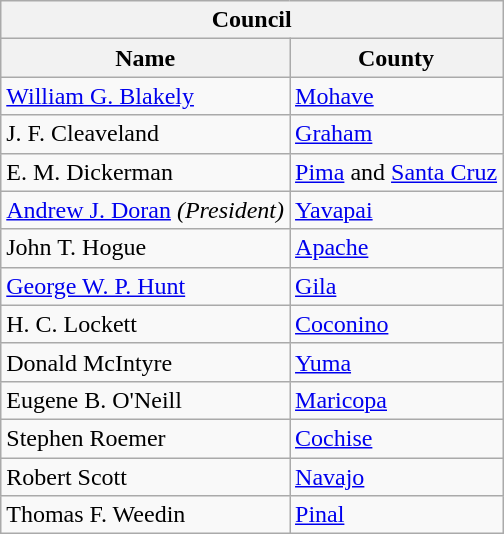<table class="wikitable">
<tr>
<th colspan="2">Council</th>
</tr>
<tr>
<th>Name</th>
<th>County</th>
</tr>
<tr>
<td><a href='#'>William G. Blakely</a></td>
<td><a href='#'>Mohave</a></td>
</tr>
<tr>
<td>J. F. Cleaveland</td>
<td><a href='#'>Graham</a></td>
</tr>
<tr>
<td>E. M. Dickerman</td>
<td><a href='#'>Pima</a> and <a href='#'>Santa Cruz</a></td>
</tr>
<tr>
<td><a href='#'>Andrew J. Doran</a> <em>(President)</em></td>
<td><a href='#'>Yavapai</a></td>
</tr>
<tr>
<td>John T. Hogue</td>
<td><a href='#'>Apache</a></td>
</tr>
<tr>
<td><a href='#'>George W. P. Hunt</a></td>
<td><a href='#'>Gila</a></td>
</tr>
<tr>
<td>H. C. Lockett</td>
<td><a href='#'>Coconino</a></td>
</tr>
<tr>
<td>Donald McIntyre</td>
<td><a href='#'>Yuma</a></td>
</tr>
<tr>
<td>Eugene B. O'Neill</td>
<td><a href='#'>Maricopa</a></td>
</tr>
<tr>
<td>Stephen Roemer</td>
<td><a href='#'>Cochise</a></td>
</tr>
<tr>
<td>Robert Scott</td>
<td><a href='#'>Navajo</a></td>
</tr>
<tr>
<td>Thomas F. Weedin</td>
<td><a href='#'>Pinal</a></td>
</tr>
</table>
